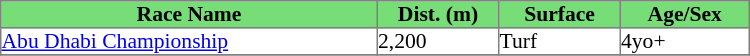<table class = "sortable" | border="1" cellpadding="0" style="border-collapse: collapse; font-size:90%">
<tr bgcolor="#77dd77" align="center">
<th>Race Name</th>
<th>Dist. (m)</th>
<th>Surface</th>
<th>Age/Sex</th>
</tr>
<tr>
<td width=250px><a href='#'>Abu Dhabi Championship</a></td>
<td width=80px>2,200</td>
<td width=80px>Turf</td>
<td width=85px>4yo+</td>
</tr>
<tr>
</tr>
</table>
